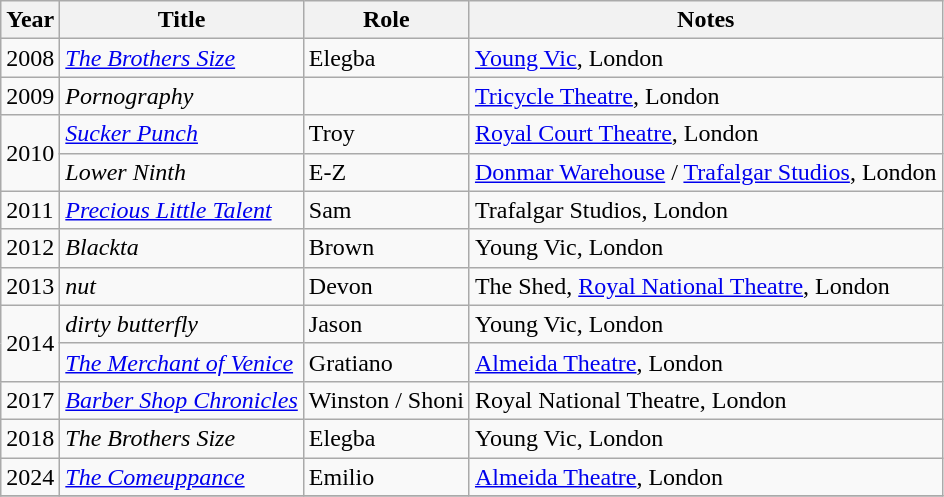<table class="wikitable unsortable">
<tr>
<th>Year</th>
<th>Title</th>
<th>Role</th>
<th>Notes</th>
</tr>
<tr>
<td>2008</td>
<td><em><a href='#'>The Brothers Size</a></em></td>
<td>Elegba</td>
<td><a href='#'>Young Vic</a>, London</td>
</tr>
<tr>
<td>2009</td>
<td><em>Pornography</em></td>
<td></td>
<td><a href='#'>Tricycle Theatre</a>, London</td>
</tr>
<tr>
<td rowspan="2">2010</td>
<td><em><a href='#'>Sucker Punch</a></em></td>
<td>Troy</td>
<td><a href='#'>Royal Court Theatre</a>, London</td>
</tr>
<tr>
<td><em>Lower Ninth</em></td>
<td>E-Z</td>
<td><a href='#'>Donmar Warehouse</a> / <a href='#'>Trafalgar Studios</a>, London</td>
</tr>
<tr>
<td>2011</td>
<td><em><a href='#'>Precious Little Talent</a></em></td>
<td>Sam</td>
<td>Trafalgar Studios, London</td>
</tr>
<tr>
<td>2012</td>
<td><em>Blackta</em></td>
<td>Brown</td>
<td>Young Vic, London</td>
</tr>
<tr>
<td>2013</td>
<td><em>nut</em></td>
<td>Devon</td>
<td>The Shed, <a href='#'>Royal National Theatre</a>, London</td>
</tr>
<tr>
<td rowspan="2">2014</td>
<td><em>dirty butterfly</em></td>
<td>Jason</td>
<td>Young Vic, London</td>
</tr>
<tr>
<td><em><a href='#'>The Merchant of Venice</a></em></td>
<td>Gratiano</td>
<td><a href='#'>Almeida Theatre</a>, London</td>
</tr>
<tr>
<td>2017</td>
<td><em><a href='#'>Barber Shop Chronicles</a></em></td>
<td>Winston / Shoni</td>
<td>Royal National Theatre, London</td>
</tr>
<tr>
<td>2018</td>
<td><em>The Brothers Size</em></td>
<td>Elegba</td>
<td>Young Vic, London</td>
</tr>
<tr>
<td>2024</td>
<td><em><a href='#'>The Comeuppance</a></em></td>
<td>Emilio</td>
<td><a href='#'>Almeida Theatre</a>, London</td>
</tr>
<tr>
</tr>
</table>
